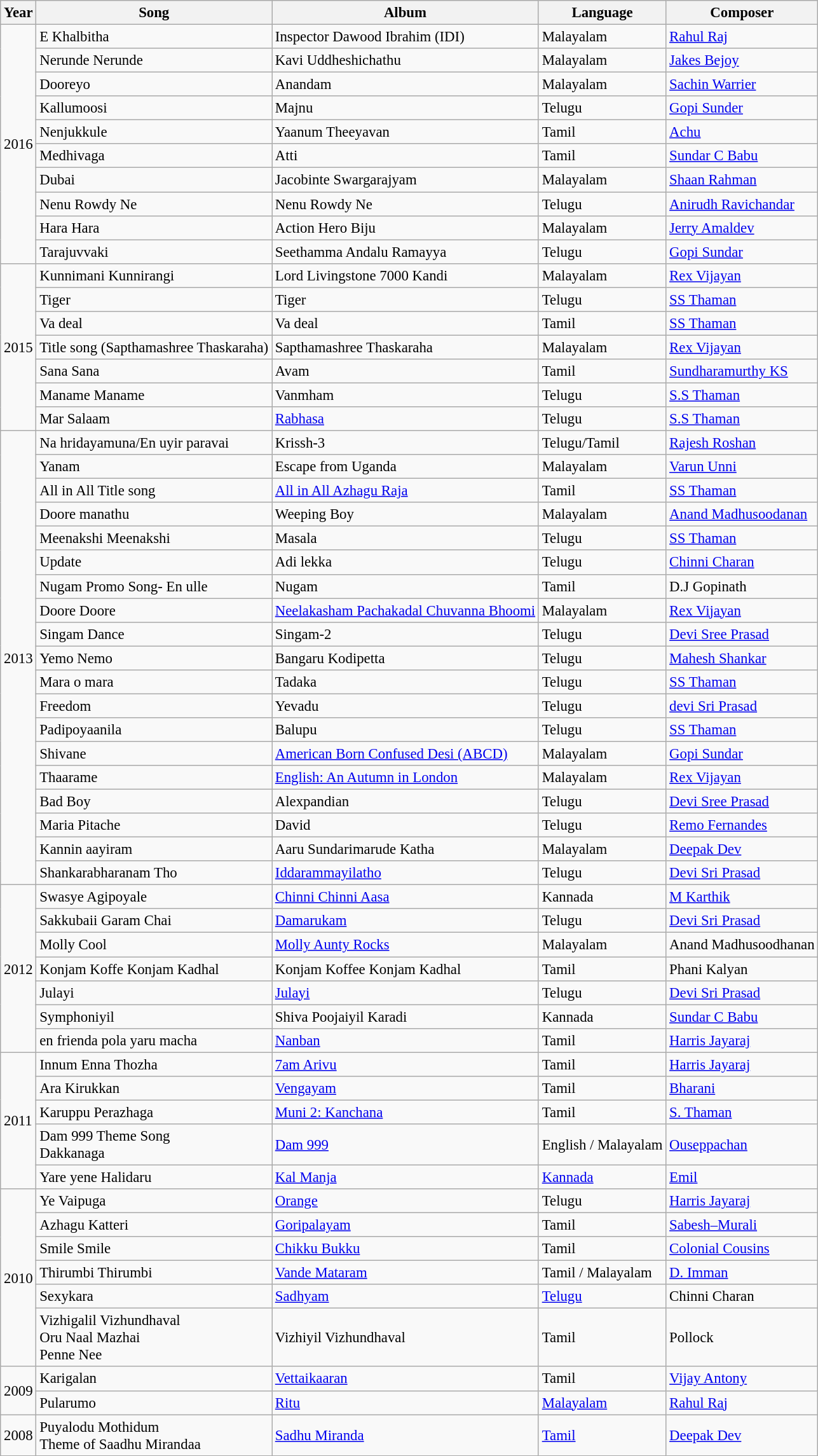<table class="wikitable sortable mw-collapsible" style="font-size: 95%;">
<tr>
<th>Year</th>
<th>Song</th>
<th>Album</th>
<th>Language</th>
<th>Composer</th>
</tr>
<tr>
<td rowspan="10">2016</td>
<td>E Khalbitha</td>
<td>Inspector Dawood Ibrahim (IDI)</td>
<td>Malayalam</td>
<td><a href='#'>Rahul Raj</a></td>
</tr>
<tr>
<td>Nerunde Nerunde</td>
<td>Kavi Uddheshichathu</td>
<td>Malayalam</td>
<td><a href='#'>Jakes Bejoy</a></td>
</tr>
<tr>
<td>Dooreyo</td>
<td>Anandam</td>
<td>Malayalam</td>
<td><a href='#'>Sachin Warrier</a></td>
</tr>
<tr>
<td>Kallumoosi</td>
<td>Majnu</td>
<td>Telugu</td>
<td><a href='#'>Gopi Sunder</a></td>
</tr>
<tr>
<td>Nenjukkule</td>
<td>Yaanum Theeyavan</td>
<td>Tamil</td>
<td><a href='#'>Achu</a></td>
</tr>
<tr>
<td>Medhivaga</td>
<td>Atti</td>
<td>Tamil</td>
<td><a href='#'>Sundar C Babu</a></td>
</tr>
<tr>
<td>Dubai</td>
<td>Jacobinte Swargarajyam</td>
<td>Malayalam</td>
<td><a href='#'>Shaan Rahman</a></td>
</tr>
<tr>
<td>Nenu Rowdy Ne</td>
<td>Nenu Rowdy Ne</td>
<td>Telugu</td>
<td><a href='#'>Anirudh Ravichandar</a></td>
</tr>
<tr>
<td>Hara Hara</td>
<td>Action Hero Biju</td>
<td>Malayalam</td>
<td><a href='#'>Jerry Amaldev</a></td>
</tr>
<tr>
<td>Tarajuvvaki</td>
<td>Seethamma Andalu Ramayya</td>
<td>Telugu</td>
<td><a href='#'>Gopi Sundar</a></td>
</tr>
<tr>
<td rowspan="7">2015</td>
<td>Kunnimani Kunnirangi</td>
<td>Lord Livingstone 7000 Kandi</td>
<td>Malayalam</td>
<td><a href='#'>Rex Vijayan</a></td>
</tr>
<tr>
<td>Tiger</td>
<td>Tiger</td>
<td>Telugu</td>
<td><a href='#'>SS Thaman</a></td>
</tr>
<tr>
<td>Va deal</td>
<td>Va deal</td>
<td>Tamil</td>
<td><a href='#'>SS Thaman</a></td>
</tr>
<tr>
<td>Title song (Sapthamashree Thaskaraha)</td>
<td>Sapthamashree Thaskaraha</td>
<td>Malayalam</td>
<td><a href='#'>Rex Vijayan</a></td>
</tr>
<tr>
<td>Sana Sana</td>
<td>Avam</td>
<td>Tamil</td>
<td><a href='#'>Sundharamurthy KS</a></td>
</tr>
<tr>
<td>Maname Maname</td>
<td>Vanmham</td>
<td>Telugu</td>
<td><a href='#'>S.S Thaman</a></td>
</tr>
<tr>
<td>Mar Salaam</td>
<td><a href='#'>Rabhasa</a></td>
<td>Telugu</td>
<td><a href='#'>S.S Thaman</a></td>
</tr>
<tr>
<td rowspan="19">2013</td>
<td>Na hridayamuna/En uyir paravai</td>
<td>Krissh-3</td>
<td>Telugu/Tamil</td>
<td><a href='#'>Rajesh Roshan</a></td>
</tr>
<tr>
<td>Yanam</td>
<td>Escape from Uganda</td>
<td>Malayalam</td>
<td><a href='#'>Varun Unni</a></td>
</tr>
<tr>
<td>All in All Title song</td>
<td><a href='#'>All in All Azhagu Raja</a></td>
<td>Tamil</td>
<td><a href='#'>SS Thaman</a></td>
</tr>
<tr>
<td>Doore manathu</td>
<td>Weeping Boy</td>
<td>Malayalam</td>
<td><a href='#'>Anand Madhusoodanan</a></td>
</tr>
<tr>
<td>Meenakshi Meenakshi</td>
<td>Masala</td>
<td>Telugu</td>
<td><a href='#'>SS Thaman</a></td>
</tr>
<tr>
<td>Update</td>
<td>Adi lekka</td>
<td>Telugu</td>
<td><a href='#'>Chinni Charan</a></td>
</tr>
<tr>
<td>Nugam Promo Song- En ulle</td>
<td>Nugam</td>
<td>Tamil</td>
<td>D.J Gopinath</td>
</tr>
<tr>
<td>Doore Doore</td>
<td><a href='#'>Neelakasham Pachakadal Chuvanna Bhoomi</a></td>
<td>Malayalam</td>
<td><a href='#'>Rex Vijayan</a></td>
</tr>
<tr>
<td>Singam Dance</td>
<td>Singam-2</td>
<td>Telugu</td>
<td><a href='#'>Devi Sree Prasad</a></td>
</tr>
<tr>
<td>Yemo Nemo</td>
<td>Bangaru Kodipetta</td>
<td>Telugu</td>
<td><a href='#'>Mahesh Shankar</a></td>
</tr>
<tr>
<td>Mara o mara</td>
<td>Tadaka</td>
<td>Telugu</td>
<td><a href='#'>SS Thaman</a></td>
</tr>
<tr>
<td>Freedom</td>
<td>Yevadu</td>
<td>Telugu</td>
<td><a href='#'>devi Sri Prasad</a></td>
</tr>
<tr>
<td>Padipoyaanila</td>
<td>Balupu</td>
<td>Telugu</td>
<td><a href='#'>SS Thaman</a></td>
</tr>
<tr>
<td>Shivane</td>
<td><a href='#'>American Born Confused Desi (ABCD)</a></td>
<td>Malayalam</td>
<td><a href='#'>Gopi Sundar</a></td>
</tr>
<tr>
<td>Thaarame</td>
<td><a href='#'>English: An Autumn in London</a></td>
<td>Malayalam</td>
<td><a href='#'>Rex Vijayan</a></td>
</tr>
<tr>
<td>Bad Boy</td>
<td>Alexpandian</td>
<td>Telugu</td>
<td><a href='#'>Devi Sree Prasad</a></td>
</tr>
<tr>
<td>Maria Pitache</td>
<td>David</td>
<td>Telugu</td>
<td><a href='#'>Remo Fernandes</a></td>
</tr>
<tr>
<td>Kannin aayiram</td>
<td>Aaru Sundarimarude Katha</td>
<td>Malayalam</td>
<td><a href='#'>Deepak Dev</a></td>
</tr>
<tr>
<td>Shankarabharanam Tho</td>
<td><a href='#'>Iddarammayilatho</a></td>
<td>Telugu</td>
<td><a href='#'>Devi Sri Prasad</a></td>
</tr>
<tr>
<td rowspan="7">2012</td>
<td>Swasye Agipoyale</td>
<td><a href='#'>Chinni Chinni Aasa</a></td>
<td>Kannada</td>
<td><a href='#'>M Karthik</a></td>
</tr>
<tr>
<td>Sakkubaii Garam Chai</td>
<td><a href='#'>Damarukam</a></td>
<td>Telugu</td>
<td><a href='#'>Devi Sri Prasad</a></td>
</tr>
<tr>
<td>Molly Cool</td>
<td><a href='#'>Molly Aunty Rocks</a></td>
<td>Malayalam</td>
<td>Anand Madhusoodhanan</td>
</tr>
<tr>
<td>Konjam Koffe Konjam Kadhal</td>
<td>Konjam Koffee Konjam Kadhal</td>
<td>Tamil</td>
<td>Phani Kalyan</td>
</tr>
<tr>
<td>Julayi</td>
<td><a href='#'>Julayi</a></td>
<td>Telugu</td>
<td><a href='#'>Devi Sri Prasad</a></td>
</tr>
<tr>
<td>Symphoniyil</td>
<td>Shiva Poojaiyil Karadi</td>
<td>Kannada</td>
<td><a href='#'>Sundar C Babu</a></td>
</tr>
<tr>
<td>en frienda pola yaru macha</td>
<td><a href='#'>Nanban</a></td>
<td>Tamil</td>
<td><a href='#'>Harris Jayaraj</a></td>
</tr>
<tr>
<td rowspan="5">2011</td>
<td>Innum Enna Thozha</td>
<td><a href='#'>7am Arivu</a></td>
<td>Tamil</td>
<td><a href='#'>Harris Jayaraj</a></td>
</tr>
<tr>
<td>Ara Kirukkan</td>
<td><a href='#'>Vengayam</a></td>
<td>Tamil</td>
<td><a href='#'>Bharani</a></td>
</tr>
<tr>
<td>Karuppu Perazhaga</td>
<td><a href='#'>Muni 2: Kanchana</a></td>
<td>Tamil</td>
<td><a href='#'>S. Thaman</a></td>
</tr>
<tr>
<td>Dam 999 Theme Song <br> Dakkanaga</td>
<td><a href='#'>Dam 999</a></td>
<td>English / Malayalam</td>
<td><a href='#'>Ouseppachan</a></td>
</tr>
<tr>
<td>Yare yene Halidaru</td>
<td><a href='#'>Kal Manja</a></td>
<td><a href='#'>Kannada</a></td>
<td><a href='#'>Emil</a></td>
</tr>
<tr>
<td rowspan="6">2010</td>
<td>Ye Vaipuga</td>
<td><a href='#'>Orange</a></td>
<td>Telugu</td>
<td><a href='#'>Harris Jayaraj</a></td>
</tr>
<tr>
<td>Azhagu Katteri</td>
<td><a href='#'>Goripalayam</a></td>
<td>Tamil</td>
<td><a href='#'>Sabesh–Murali</a></td>
</tr>
<tr>
<td>Smile Smile</td>
<td><a href='#'>Chikku Bukku</a></td>
<td>Tamil</td>
<td><a href='#'>Colonial Cousins</a></td>
</tr>
<tr>
<td>Thirumbi Thirumbi</td>
<td><a href='#'>Vande Mataram</a></td>
<td>Tamil / Malayalam</td>
<td><a href='#'>D. Imman</a></td>
</tr>
<tr>
<td>Sexykara</td>
<td><a href='#'>Sadhyam</a></td>
<td><a href='#'>Telugu</a></td>
<td>Chinni Charan</td>
</tr>
<tr>
<td>Vizhigalil Vizhundhaval <br> Oru Naal Mazhai <br> Penne Nee</td>
<td>Vizhiyil Vizhundhaval</td>
<td>Tamil</td>
<td>Pollock</td>
</tr>
<tr>
<td rowspan="2">2009</td>
<td>Karigalan</td>
<td><a href='#'>Vettaikaaran</a></td>
<td>Tamil</td>
<td><a href='#'>Vijay Antony</a></td>
</tr>
<tr>
<td>Pularumo</td>
<td><a href='#'>Ritu</a></td>
<td><a href='#'>Malayalam</a></td>
<td><a href='#'>Rahul Raj</a></td>
</tr>
<tr>
<td>2008</td>
<td>Puyalodu Mothidum <br>Theme of Saadhu Mirandaa</td>
<td><a href='#'>Sadhu Miranda</a></td>
<td><a href='#'>Tamil</a></td>
<td><a href='#'>Deepak Dev</a></td>
</tr>
</table>
